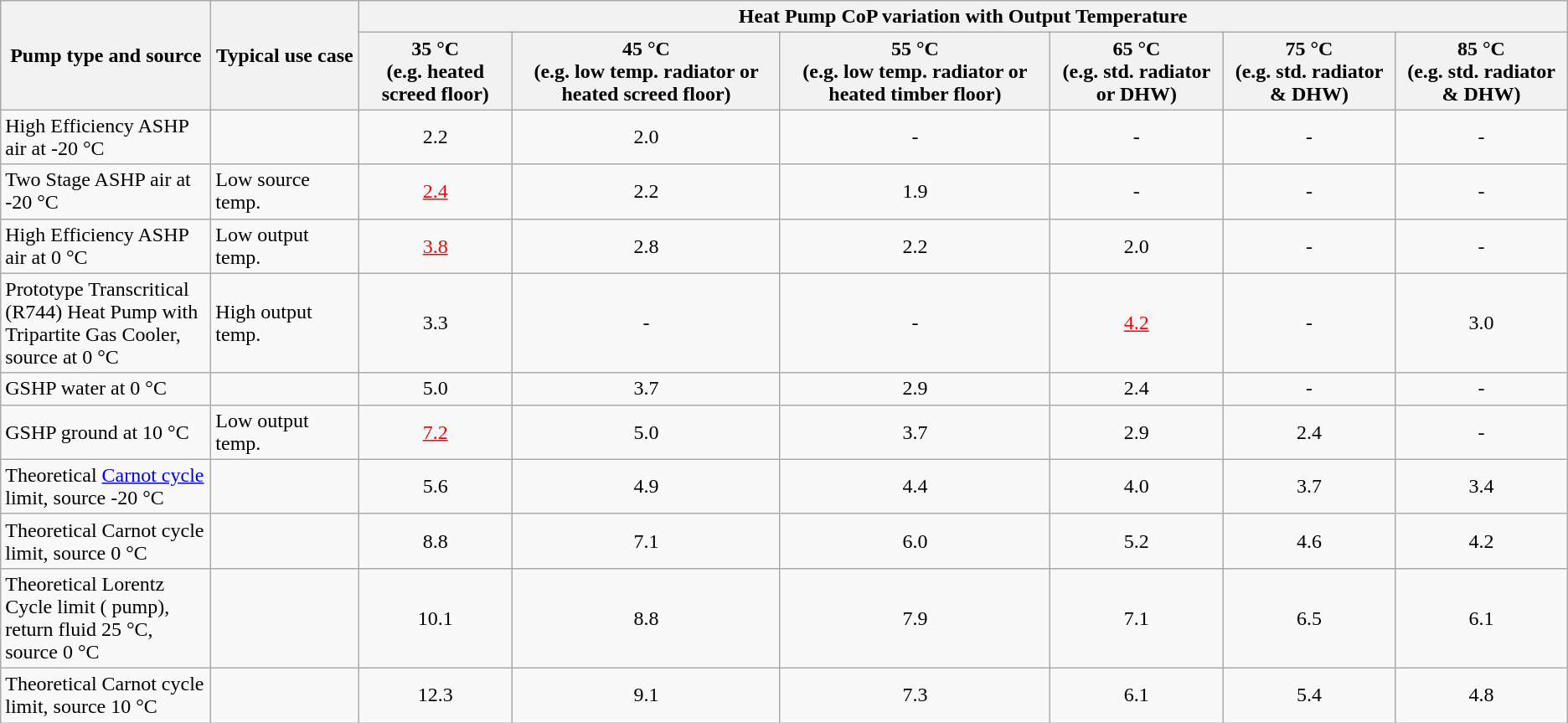<table class="wikitable">
<tr style="font-weight:bold; text-align:center;">
<th style="width:160px;" rowspan="2">Pump type and source</th>
<th style="width:110px;" rowspan="2">Typical use case</th>
<th colspan="6">Heat Pump CoP variation with Output Temperature</th>
</tr>
<tr style="font-weight:bold; text-align:center;">
<th>35 °C<br>(e.g. heated screed floor)</th>
<th>45 °C<br>(e.g. low temp. radiator or heated screed floor)</th>
<th>55 °C<br>(e.g. low temp. radiator or heated timber floor)</th>
<th>65 °C <br>(e.g. std. radiator or DHW)</th>
<th>75 °C <br>(e.g. std. radiator & DHW)</th>
<th>85 °C <br>(e.g. std. radiator & DHW)</th>
</tr>
<tr>
<td style="height:15px; vertical-align:top;">High Efficiency ASHP air at -20 °C</td>
<td style="vertical-align:top;"> </td>
<td style="text-align:center;">2.2</td>
<td style="text-align:center;">2.0</td>
<td style="text-align:center;">-</td>
<td style="text-align:center;">-</td>
<td style="text-align:center;">-</td>
<td style="text-align:center;">-</td>
</tr>
<tr>
<td style="height:30px;">Two Stage ASHP air at -20 °C</td>
<td>Low source temp.</td>
<td style="text-align:center; text-decoration:underline; color:#f00;">2.4</td>
<td style="text-align:center;">2.2</td>
<td style="text-align:center;">1.9</td>
<td style="text-align:center;">-</td>
<td style="text-align:center;">-</td>
<td style="text-align:center;">-</td>
</tr>
<tr>
<td style="height:15px;">High Efficiency ASHP air at 0 °C</td>
<td>Low output temp.</td>
<td style="text-align:center; text-decoration:underline; color:#f00;">3.8</td>
<td style="text-align:center;">2.8</td>
<td style="text-align:center;">2.2</td>
<td style="text-align:center;">2.0</td>
<td style="text-align:center;">-</td>
<td style="text-align:center;">-</td>
</tr>
<tr>
<td style="height:45px;">Prototype Transcritical  (R744) Heat Pump with Tripartite Gas Cooler, source at 0 °C</td>
<td>High output temp.</td>
<td style="text-align:center;">3.3</td>
<td style="text-align:center;">-</td>
<td style="text-align:center;">-</td>
<td style="text-align:center; text-decoration:underline; color:#f00;">4.2</td>
<td style="text-align:center;">-</td>
<td style="text-align:center;">3.0</td>
</tr>
<tr>
<td style="height:15px;">GSHP water at 0 °C</td>
<td> </td>
<td style="text-align:center;">5.0</td>
<td style="text-align:center;">3.7</td>
<td style="text-align:center;">2.9</td>
<td style="text-align:center;">2.4</td>
<td style="text-align:center;">-</td>
<td style="text-align:center;">-</td>
</tr>
<tr>
<td style="height:30px;">GSHP ground at 10 °C</td>
<td>Low output temp.</td>
<td style="text-align:center; text-decoration:underline; color:#f00;">7.2</td>
<td style="text-align:center;">5.0</td>
<td style="text-align:center;">3.7</td>
<td style="text-align:center;">2.9</td>
<td style="text-align:center;">2.4</td>
<td style="text-align:center;">-</td>
</tr>
<tr>
<td style="height:15px;">Theoretical <a href='#'>Carnot cycle</a> limit, source -20 °C</td>
<td> </td>
<td style="text-align:center;">5.6</td>
<td style="text-align:center;">4.9</td>
<td style="text-align:center;">4.4</td>
<td style="text-align:center;">4.0</td>
<td style="text-align:center;">3.7</td>
<td style="text-align:center;">3.4</td>
</tr>
<tr>
<td style="height:15px;">Theoretical Carnot cycle limit, source 0 °C</td>
<td> </td>
<td style="text-align:center;">8.8</td>
<td style="text-align:center;">7.1</td>
<td style="text-align:center;">6.0</td>
<td style="text-align:center;">5.2</td>
<td style="text-align:center;">4.6</td>
<td style="text-align:center;">4.2</td>
</tr>
<tr>
<td style="height:30px;">Theoretical Lorentz Cycle limit ( pump), return fluid 25 °C, source 0 °C</td>
<td> </td>
<td style="text-align:center;">10.1</td>
<td style="text-align:center;">8.8</td>
<td style="text-align:center;">7.9</td>
<td style="text-align:center;">7.1</td>
<td style="text-align:center;">6.5</td>
<td style="text-align:center;">6.1</td>
</tr>
<tr>
<td style="height:15px;">Theoretical Carnot cycle limit, source 10 °C</td>
<td> </td>
<td style="text-align:center;">12.3</td>
<td style="text-align:center;">9.1</td>
<td style="text-align:center;">7.3</td>
<td style="text-align:center;">6.1</td>
<td style="text-align:center;">5.4</td>
<td style="text-align:center;">4.8</td>
</tr>
</table>
